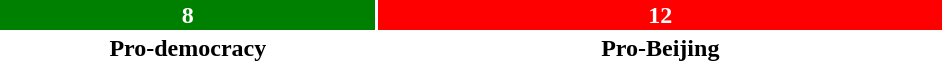<table style="width:50%; text-align:center;">
<tr style="color:white;">
<td style="background:green; width:40%;"><strong>8</strong></td>
<td style="background:red; width:60%;"><strong>12</strong></td>
</tr>
<tr>
<td><span><strong>Pro-democracy</strong></span></td>
<td><span><strong>Pro-Beijing</strong></span></td>
</tr>
</table>
